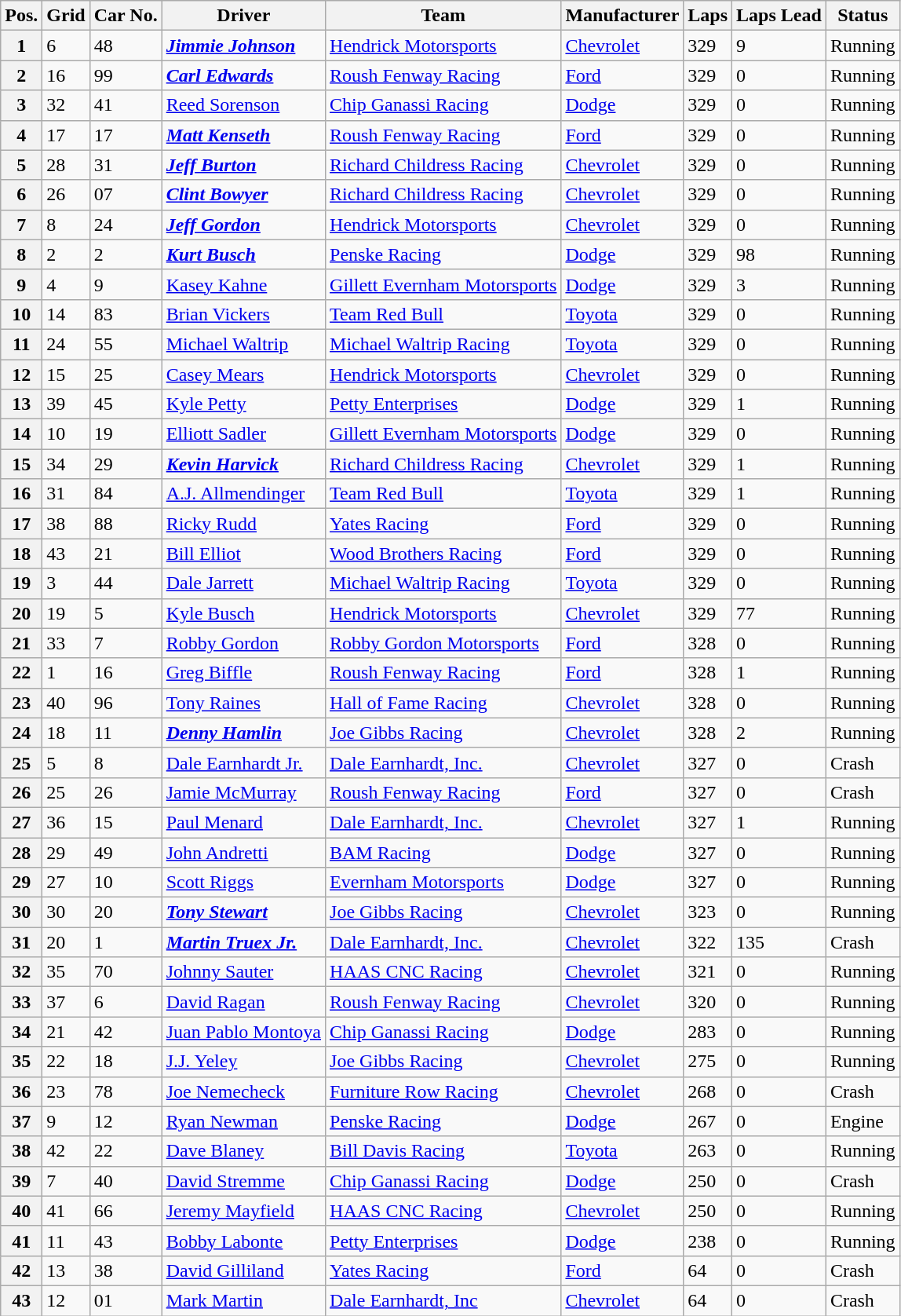<table class="wikitable sortable">
<tr>
<th>Pos.</th>
<th>Grid</th>
<th>Car No.</th>
<th>Driver</th>
<th>Team</th>
<th>Manufacturer</th>
<th>Laps</th>
<th>Laps Lead</th>
<th>Status</th>
</tr>
<tr>
<th>1</th>
<td>6</td>
<td>48</td>
<td><strong><em><a href='#'>Jimmie Johnson</a></em></strong></td>
<td><a href='#'>Hendrick Motorsports</a></td>
<td><a href='#'>Chevrolet</a></td>
<td>329</td>
<td>9</td>
<td>Running</td>
</tr>
<tr>
<th>2</th>
<td>16</td>
<td>99</td>
<td><strong><em><a href='#'>Carl Edwards</a></em></strong></td>
<td><a href='#'>Roush Fenway Racing</a></td>
<td><a href='#'>Ford</a></td>
<td>329</td>
<td>0</td>
<td>Running</td>
</tr>
<tr>
<th>3</th>
<td>32</td>
<td>41</td>
<td><a href='#'>Reed Sorenson</a></td>
<td><a href='#'>Chip Ganassi Racing</a></td>
<td><a href='#'>Dodge</a></td>
<td>329</td>
<td>0</td>
<td>Running</td>
</tr>
<tr>
<th>4</th>
<td>17</td>
<td>17</td>
<td><strong><em><a href='#'>Matt Kenseth</a></em></strong></td>
<td><a href='#'>Roush Fenway Racing</a></td>
<td><a href='#'>Ford</a></td>
<td>329</td>
<td>0</td>
<td>Running</td>
</tr>
<tr>
<th>5</th>
<td>28</td>
<td>31</td>
<td><strong><em><a href='#'>Jeff Burton</a></em></strong></td>
<td><a href='#'>Richard Childress Racing</a></td>
<td><a href='#'>Chevrolet</a></td>
<td>329</td>
<td>0</td>
<td>Running</td>
</tr>
<tr>
<th>6</th>
<td>26</td>
<td>07</td>
<td><strong><em><a href='#'>Clint Bowyer</a></em></strong></td>
<td><a href='#'>Richard Childress Racing</a></td>
<td><a href='#'>Chevrolet</a></td>
<td>329</td>
<td>0</td>
<td>Running</td>
</tr>
<tr>
<th>7</th>
<td>8</td>
<td>24</td>
<td><strong><em><a href='#'>Jeff Gordon</a></em></strong></td>
<td><a href='#'>Hendrick Motorsports</a></td>
<td><a href='#'>Chevrolet</a></td>
<td>329</td>
<td>0</td>
<td>Running</td>
</tr>
<tr>
<th>8</th>
<td>2</td>
<td>2</td>
<td><strong><em><a href='#'>Kurt Busch</a></em></strong></td>
<td><a href='#'>Penske Racing</a></td>
<td><a href='#'>Dodge</a></td>
<td>329</td>
<td>98</td>
<td>Running</td>
</tr>
<tr>
<th>9</th>
<td>4</td>
<td>9</td>
<td><a href='#'>Kasey Kahne</a></td>
<td><a href='#'>Gillett Evernham Motorsports</a></td>
<td><a href='#'>Dodge</a></td>
<td>329</td>
<td>3</td>
<td>Running</td>
</tr>
<tr>
<th>10</th>
<td>14</td>
<td>83</td>
<td><a href='#'>Brian Vickers</a></td>
<td><a href='#'>Team Red Bull</a></td>
<td><a href='#'>Toyota</a></td>
<td>329</td>
<td>0</td>
<td>Running</td>
</tr>
<tr>
<th>11</th>
<td>24</td>
<td>55</td>
<td><a href='#'>Michael Waltrip</a></td>
<td><a href='#'>Michael Waltrip Racing</a></td>
<td><a href='#'>Toyota</a></td>
<td>329</td>
<td>0</td>
<td>Running</td>
</tr>
<tr>
<th>12</th>
<td>15</td>
<td>25</td>
<td><a href='#'>Casey Mears</a></td>
<td><a href='#'>Hendrick Motorsports</a></td>
<td><a href='#'>Chevrolet</a></td>
<td>329</td>
<td>0</td>
<td>Running</td>
</tr>
<tr>
<th>13</th>
<td>39</td>
<td>45</td>
<td><a href='#'>Kyle Petty</a></td>
<td><a href='#'>Petty Enterprises</a></td>
<td><a href='#'>Dodge</a></td>
<td>329</td>
<td>1</td>
<td>Running</td>
</tr>
<tr>
<th>14</th>
<td>10</td>
<td>19</td>
<td><a href='#'>Elliott Sadler</a></td>
<td><a href='#'>Gillett Evernham Motorsports</a></td>
<td><a href='#'>Dodge</a></td>
<td>329</td>
<td>0</td>
<td>Running</td>
</tr>
<tr>
<th>15</th>
<td>34</td>
<td>29</td>
<td><strong><em><a href='#'>Kevin Harvick</a></em></strong></td>
<td><a href='#'>Richard Childress Racing</a></td>
<td><a href='#'>Chevrolet</a></td>
<td>329</td>
<td>1</td>
<td>Running</td>
</tr>
<tr>
<th>16</th>
<td>31</td>
<td>84</td>
<td><a href='#'>A.J. Allmendinger</a></td>
<td><a href='#'>Team Red Bull</a></td>
<td><a href='#'>Toyota</a></td>
<td>329</td>
<td>1</td>
<td>Running</td>
</tr>
<tr>
<th>17</th>
<td>38</td>
<td>88</td>
<td><a href='#'>Ricky Rudd</a></td>
<td><a href='#'>Yates Racing</a></td>
<td><a href='#'>Ford</a></td>
<td>329</td>
<td>0</td>
<td>Running</td>
</tr>
<tr>
<th>18</th>
<td>43</td>
<td>21</td>
<td><a href='#'>Bill Elliot</a></td>
<td><a href='#'>Wood Brothers Racing</a></td>
<td><a href='#'>Ford</a></td>
<td>329</td>
<td>0</td>
<td>Running</td>
</tr>
<tr>
<th>19</th>
<td>3</td>
<td>44</td>
<td><a href='#'>Dale Jarrett</a></td>
<td><a href='#'>Michael Waltrip Racing</a></td>
<td><a href='#'>Toyota</a></td>
<td>329</td>
<td>0</td>
<td>Running</td>
</tr>
<tr>
<th>20</th>
<td>19</td>
<td>5</td>
<td><a href='#'>Kyle Busch</a></td>
<td><a href='#'>Hendrick Motorsports</a></td>
<td><a href='#'>Chevrolet</a></td>
<td>329</td>
<td>77</td>
<td>Running</td>
</tr>
<tr>
<th>21</th>
<td>33</td>
<td>7</td>
<td><a href='#'>Robby Gordon</a></td>
<td><a href='#'>Robby Gordon Motorsports</a></td>
<td><a href='#'>Ford</a></td>
<td>328</td>
<td>0</td>
<td>Running</td>
</tr>
<tr>
<th>22</th>
<td>1</td>
<td>16</td>
<td><a href='#'>Greg Biffle</a></td>
<td><a href='#'>Roush Fenway Racing</a></td>
<td><a href='#'>Ford</a></td>
<td>328</td>
<td>1</td>
<td>Running</td>
</tr>
<tr>
<th>23</th>
<td>40</td>
<td>96</td>
<td><a href='#'>Tony Raines</a></td>
<td><a href='#'>Hall of Fame Racing</a></td>
<td><a href='#'>Chevrolet</a></td>
<td>328</td>
<td>0</td>
<td>Running</td>
</tr>
<tr>
<th>24</th>
<td>18</td>
<td>11</td>
<td><strong><em><a href='#'>Denny Hamlin</a></em></strong></td>
<td><a href='#'>Joe Gibbs Racing</a></td>
<td><a href='#'>Chevrolet</a></td>
<td>328</td>
<td>2</td>
<td>Running</td>
</tr>
<tr>
<th>25</th>
<td>5</td>
<td>8</td>
<td><a href='#'>Dale Earnhardt Jr.</a></td>
<td><a href='#'>Dale Earnhardt, Inc.</a></td>
<td><a href='#'>Chevrolet</a></td>
<td>327</td>
<td>0</td>
<td>Crash</td>
</tr>
<tr>
<th>26</th>
<td>25</td>
<td>26</td>
<td><a href='#'>Jamie McMurray</a></td>
<td><a href='#'>Roush Fenway Racing</a></td>
<td><a href='#'>Ford</a></td>
<td>327</td>
<td>0</td>
<td>Crash</td>
</tr>
<tr>
<th>27</th>
<td>36</td>
<td>15</td>
<td><a href='#'>Paul Menard</a></td>
<td><a href='#'>Dale Earnhardt, Inc.</a></td>
<td><a href='#'>Chevrolet</a></td>
<td>327</td>
<td>1</td>
<td>Running</td>
</tr>
<tr>
<th>28</th>
<td>29</td>
<td>49</td>
<td><a href='#'>John Andretti</a></td>
<td><a href='#'>BAM Racing</a></td>
<td><a href='#'>Dodge</a></td>
<td>327</td>
<td>0</td>
<td>Running</td>
</tr>
<tr>
<th>29</th>
<td>27</td>
<td>10</td>
<td><a href='#'>Scott Riggs</a></td>
<td><a href='#'>Evernham Motorsports</a></td>
<td><a href='#'>Dodge</a></td>
<td>327</td>
<td>0</td>
<td>Running</td>
</tr>
<tr>
<th>30</th>
<td>30</td>
<td>20</td>
<td><strong><em><a href='#'>Tony Stewart</a></em></strong></td>
<td><a href='#'>Joe Gibbs Racing</a></td>
<td><a href='#'>Chevrolet</a></td>
<td>323</td>
<td>0</td>
<td>Running</td>
</tr>
<tr>
<th>31</th>
<td>20</td>
<td>1</td>
<td><strong><em><a href='#'>Martin Truex Jr.</a></em></strong></td>
<td><a href='#'>Dale Earnhardt, Inc.</a></td>
<td><a href='#'>Chevrolet</a></td>
<td>322</td>
<td>135</td>
<td>Crash</td>
</tr>
<tr>
<th>32</th>
<td>35</td>
<td>70</td>
<td><a href='#'>Johnny Sauter</a></td>
<td><a href='#'>HAAS CNC Racing</a></td>
<td><a href='#'>Chevrolet</a></td>
<td>321</td>
<td>0</td>
<td>Running</td>
</tr>
<tr>
<th>33</th>
<td>37</td>
<td>6</td>
<td><a href='#'>David Ragan</a></td>
<td><a href='#'>Roush Fenway Racing</a></td>
<td><a href='#'>Chevrolet</a></td>
<td>320</td>
<td>0</td>
<td>Running</td>
</tr>
<tr>
<th>34</th>
<td>21</td>
<td>42</td>
<td><a href='#'>Juan Pablo Montoya</a></td>
<td><a href='#'>Chip Ganassi Racing</a></td>
<td><a href='#'>Dodge</a></td>
<td>283</td>
<td>0</td>
<td>Running</td>
</tr>
<tr>
<th>35</th>
<td>22</td>
<td>18</td>
<td><a href='#'>J.J. Yeley</a></td>
<td><a href='#'>Joe Gibbs Racing</a></td>
<td><a href='#'>Chevrolet</a></td>
<td>275</td>
<td>0</td>
<td>Running</td>
</tr>
<tr>
<th>36</th>
<td>23</td>
<td>78</td>
<td><a href='#'>Joe Nemecheck</a></td>
<td><a href='#'>Furniture Row Racing</a></td>
<td><a href='#'>Chevrolet</a></td>
<td>268</td>
<td>0</td>
<td>Crash</td>
</tr>
<tr>
<th>37</th>
<td>9</td>
<td>12</td>
<td><a href='#'>Ryan Newman</a></td>
<td><a href='#'>Penske Racing</a></td>
<td><a href='#'>Dodge</a></td>
<td>267</td>
<td>0</td>
<td>Engine</td>
</tr>
<tr>
<th>38</th>
<td>42</td>
<td>22</td>
<td><a href='#'>Dave Blaney</a></td>
<td><a href='#'>Bill Davis Racing</a></td>
<td><a href='#'>Toyota</a></td>
<td>263</td>
<td>0</td>
<td>Running</td>
</tr>
<tr>
<th>39</th>
<td>7</td>
<td>40</td>
<td><a href='#'>David Stremme</a></td>
<td><a href='#'>Chip Ganassi Racing</a></td>
<td><a href='#'>Dodge</a></td>
<td>250</td>
<td>0</td>
<td>Crash</td>
</tr>
<tr>
<th>40</th>
<td>41</td>
<td>66</td>
<td><a href='#'>Jeremy Mayfield</a></td>
<td><a href='#'>HAAS CNC Racing</a></td>
<td><a href='#'>Chevrolet</a></td>
<td>250</td>
<td>0</td>
<td>Running</td>
</tr>
<tr>
<th>41</th>
<td>11</td>
<td>43</td>
<td><a href='#'>Bobby Labonte</a></td>
<td><a href='#'>Petty Enterprises</a></td>
<td><a href='#'>Dodge</a></td>
<td>238</td>
<td>0</td>
<td>Running</td>
</tr>
<tr>
<th>42</th>
<td>13</td>
<td>38</td>
<td><a href='#'>David Gilliland</a></td>
<td><a href='#'>Yates Racing</a></td>
<td><a href='#'>Ford</a></td>
<td>64</td>
<td>0</td>
<td>Crash</td>
</tr>
<tr>
<th>43</th>
<td>12</td>
<td>01</td>
<td><a href='#'>Mark Martin</a></td>
<td><a href='#'>Dale Earnhardt, Inc</a></td>
<td><a href='#'>Chevrolet</a></td>
<td>64</td>
<td>0</td>
<td>Crash</td>
</tr>
</table>
